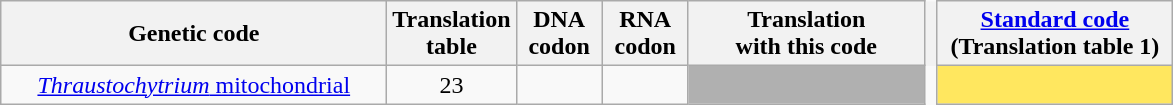<table class="wikitable" style="border: none; text-align: center;">
<tr>
<th style="width: 250px;">Genetic code</th>
<th style="width: 25px;">Translation <br> table</th>
<th style="width: 50px;">DNA codon</th>
<th style="width: 50px;">RNA codon</th>
<th colspan="3" style="width: 150px;">Translation <br> with this code</th>
<th style="border: none; width: 1px;"></th>
<th style="width: 150px;"><a href='#'>Standard code</a><br>(Translation table 1)</th>
</tr>
<tr>
<td rowspan="1"><a href='#'><em>Thraustochytrium</em> mitochondrial</a></td>
<td rowspan="1">23</td>
<td></td>
<td></td>
<td colspan="3" style="background-color:#B0B0B0;"> </td>
<td style="border: none; width: 1px;"></td>
<td style="background-color:#ffe75f;"> </td>
</tr>
</table>
